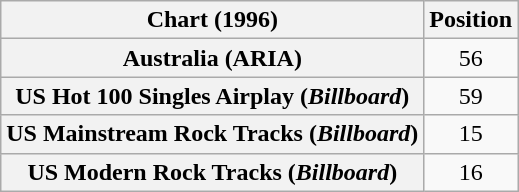<table class="wikitable sortable plainrowheaders" style="text-align:center">
<tr>
<th>Chart (1996)</th>
<th>Position</th>
</tr>
<tr>
<th scope="row">Australia (ARIA)</th>
<td>56</td>
</tr>
<tr>
<th scope="row">US Hot 100 Singles Airplay (<em>Billboard</em>)</th>
<td>59</td>
</tr>
<tr>
<th scope="row">US Mainstream Rock Tracks (<em>Billboard</em>)</th>
<td>15</td>
</tr>
<tr>
<th scope="row">US Modern Rock Tracks (<em>Billboard</em>)</th>
<td>16</td>
</tr>
</table>
